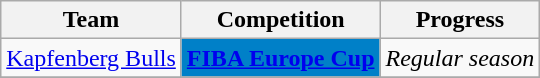<table class="wikitable sortable">
<tr>
<th>Team</th>
<th>Competition</th>
<th>Progress</th>
</tr>
<tr>
<td rowspan=1><a href='#'>Kapfenberg Bulls</a></td>
<td style="background-color:#0080C8;color:white;text-align:center"><strong><a href='#'><span>FIBA Europe Cup</span></a></strong></td>
<td><em>Regular season</em></td>
</tr>
<tr>
</tr>
</table>
